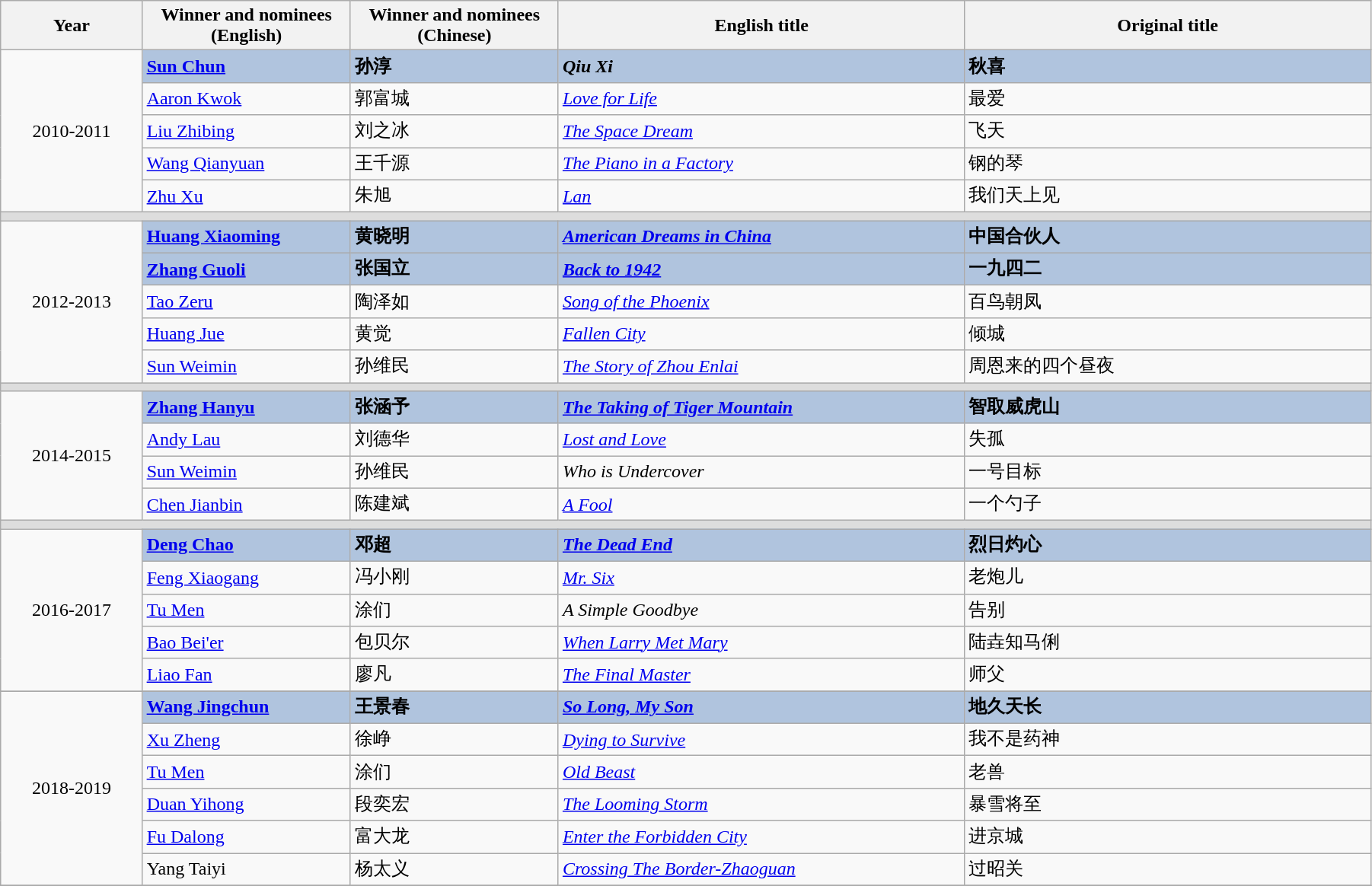<table class="wikitable" width="95%" cellpadding="5">
<tr>
<th width="100"><strong>Year</strong></th>
<th width="150"><strong>Winner and nominees<br>(English)</strong></th>
<th width="150"><strong>Winner and nominees<br>(Chinese)</strong></th>
<th width="300"><strong>English title</strong></th>
<th width="300"><strong>Original title</strong></th>
</tr>
<tr>
<td rowspan="5" style="text-align:center;">2010-2011</td>
<td style="background:#B0C4DE;"><strong><a href='#'>Sun Chun</a></strong></td>
<td style="background:#B0C4DE;"><strong>孙淳</strong></td>
<td style="background:#B0C4DE;"><strong><em>Qiu Xi</em></strong></td>
<td style="background:#B0C4DE;"><strong>秋喜</strong></td>
</tr>
<tr>
<td><a href='#'>Aaron Kwok</a></td>
<td>郭富城</td>
<td><em><a href='#'>Love for Life</a></em></td>
<td>最爱</td>
</tr>
<tr>
<td><a href='#'>Liu Zhibing</a></td>
<td>刘之冰</td>
<td><em><a href='#'>The Space Dream</a></em></td>
<td>飞天</td>
</tr>
<tr>
<td><a href='#'>Wang Qianyuan</a></td>
<td>王千源</td>
<td><em><a href='#'>The Piano in a Factory</a></em></td>
<td>钢的琴</td>
</tr>
<tr>
<td><a href='#'>Zhu Xu</a></td>
<td>朱旭</td>
<td><em><a href='#'>Lan</a></em></td>
<td>我们天上见</td>
</tr>
<tr bgcolor=#DDDDDD>
<td colspan=5></td>
</tr>
<tr>
<td rowspan="5" style="text-align:center;">2012-2013</td>
<td style="background:#B0C4DE;"><strong><a href='#'>Huang Xiaoming</a></strong></td>
<td style="background:#B0C4DE;"><strong>黄晓明</strong></td>
<td style="background:#B0C4DE;"><strong><em><a href='#'>American Dreams in China</a></em></strong></td>
<td style="background:#B0C4DE;"><strong>中国合伙人</strong></td>
</tr>
<tr>
<td style="background:#B0C4DE;"><strong><a href='#'>Zhang Guoli</a></strong></td>
<td style="background:#B0C4DE;"><strong>张国立</strong></td>
<td style="background:#B0C4DE;"><strong><em><a href='#'>Back to 1942</a></em></strong></td>
<td style="background:#B0C4DE;"><strong>一九四二</strong></td>
</tr>
<tr>
<td><a href='#'>Tao Zeru</a></td>
<td>陶泽如</td>
<td><em><a href='#'>Song of the Phoenix</a></em></td>
<td>百鸟朝凤</td>
</tr>
<tr>
<td><a href='#'>Huang Jue</a></td>
<td>黄觉</td>
<td><em><a href='#'>Fallen City</a></em></td>
<td>倾城</td>
</tr>
<tr>
<td><a href='#'>Sun Weimin</a></td>
<td>孙维民</td>
<td><em><a href='#'>The Story of Zhou Enlai</a></em></td>
<td>周恩来的四个昼夜</td>
</tr>
<tr bgcolor=#DDDDDD>
<td colspan=5></td>
</tr>
<tr>
<td rowspan="4" style="text-align:center;">2014-2015</td>
<td style="background:#B0C4DE;"><strong><a href='#'>Zhang Hanyu</a></strong></td>
<td style="background:#B0C4DE;"><strong>张涵予</strong></td>
<td style="background:#B0C4DE;"><strong><em><a href='#'>The Taking of Tiger Mountain</a></em></strong></td>
<td style="background:#B0C4DE;"><strong>智取威虎山</strong></td>
</tr>
<tr>
<td><a href='#'>Andy Lau</a></td>
<td>刘德华</td>
<td><em><a href='#'>Lost and Love</a></em></td>
<td>失孤</td>
</tr>
<tr>
<td><a href='#'>Sun Weimin</a></td>
<td>孙维民</td>
<td><em>Who is Undercover</em></td>
<td>一号目标</td>
</tr>
<tr>
<td><a href='#'>Chen Jianbin</a></td>
<td>陈建斌</td>
<td><em><a href='#'>A Fool</a></em></td>
<td>一个勺子</td>
</tr>
<tr bgcolor=#DDDDDD>
<td colspan=5></td>
</tr>
<tr>
<td rowspan="5" style="text-align:center">2016-2017</td>
<td style="background:#B0C4DE;"><strong><a href='#'>Deng Chao</a></strong></td>
<td style="background:#B0C4DE;"><strong>邓超</strong></td>
<td style="background:#B0C4DE;"><strong><em><a href='#'>The Dead End</a></em></strong></td>
<td style="background:#B0C4DE;"><strong>烈日灼心</strong></td>
</tr>
<tr>
<td><a href='#'>Feng Xiaogang</a></td>
<td>冯小刚</td>
<td><em><a href='#'>Mr. Six</a></em></td>
<td>老炮儿</td>
</tr>
<tr>
<td><a href='#'>Tu Men</a></td>
<td>涂们</td>
<td><em>A Simple Goodbye</em></td>
<td>告别</td>
</tr>
<tr>
<td><a href='#'>Bao Bei'er</a></td>
<td>包贝尔</td>
<td><em><a href='#'>When Larry Met Mary</a></em></td>
<td>陆垚知马俐</td>
</tr>
<tr>
<td><a href='#'>Liao Fan</a></td>
<td>廖凡</td>
<td><em><a href='#'>The Final Master</a></em></td>
<td>师父</td>
</tr>
<tr>
</tr>
<tr>
<td rowspan="6" style="text-align:center">2018-2019</td>
<td style="background:#B0C4DE;"><strong><a href='#'>Wang Jingchun</a></strong></td>
<td style="background:#B0C4DE;"><strong>王景春</strong></td>
<td style="background:#B0C4DE;"><strong><em><a href='#'>So Long, My Son</a></em></strong></td>
<td style="background:#B0C4DE;"><strong>地久天长</strong></td>
</tr>
<tr>
<td><a href='#'>Xu Zheng</a></td>
<td>徐峥</td>
<td><em><a href='#'>Dying to Survive</a></em></td>
<td>我不是药神</td>
</tr>
<tr>
<td><a href='#'>Tu Men</a></td>
<td>涂们</td>
<td><em><a href='#'>Old Beast</a></em></td>
<td>老兽</td>
</tr>
<tr>
<td><a href='#'>Duan Yihong</a></td>
<td>段奕宏</td>
<td><em><a href='#'>The Looming Storm</a></em></td>
<td>暴雪将至</td>
</tr>
<tr>
<td><a href='#'>Fu Dalong</a></td>
<td>富大龙</td>
<td><em><a href='#'>Enter the Forbidden City</a></em></td>
<td>进京城</td>
</tr>
<tr>
<td>Yang Taiyi</td>
<td>杨太义</td>
<td><em><a href='#'>Crossing The Border-Zhaoguan</a></em></td>
<td>过昭关</td>
</tr>
<tr>
</tr>
</table>
